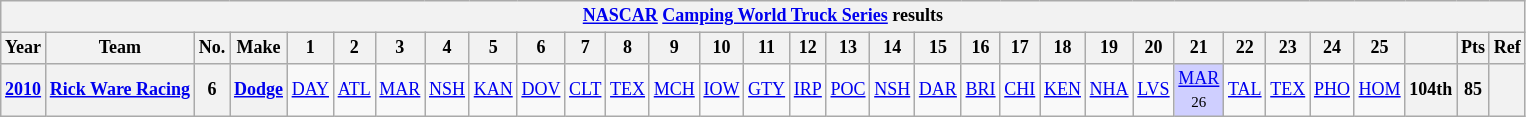<table class="wikitable" style="text-align:center; font-size:75%">
<tr>
<th colspan=45><a href='#'>NASCAR</a> <a href='#'>Camping World Truck Series</a> results</th>
</tr>
<tr>
<th>Year</th>
<th>Team</th>
<th>No.</th>
<th>Make</th>
<th>1</th>
<th>2</th>
<th>3</th>
<th>4</th>
<th>5</th>
<th>6</th>
<th>7</th>
<th>8</th>
<th>9</th>
<th>10</th>
<th>11</th>
<th>12</th>
<th>13</th>
<th>14</th>
<th>15</th>
<th>16</th>
<th>17</th>
<th>18</th>
<th>19</th>
<th>20</th>
<th>21</th>
<th>22</th>
<th>23</th>
<th>24</th>
<th>25</th>
<th></th>
<th>Pts</th>
<th>Ref</th>
</tr>
<tr>
<th><a href='#'>2010</a></th>
<th><a href='#'>Rick Ware Racing</a></th>
<th>6</th>
<th><a href='#'>Dodge</a></th>
<td><a href='#'>DAY</a></td>
<td><a href='#'>ATL</a></td>
<td><a href='#'>MAR</a></td>
<td><a href='#'>NSH</a></td>
<td><a href='#'>KAN</a></td>
<td><a href='#'>DOV</a></td>
<td><a href='#'>CLT</a></td>
<td><a href='#'>TEX</a></td>
<td><a href='#'>MCH</a></td>
<td><a href='#'>IOW</a></td>
<td><a href='#'>GTY</a></td>
<td><a href='#'>IRP</a></td>
<td><a href='#'>POC</a></td>
<td><a href='#'>NSH</a></td>
<td><a href='#'>DAR</a></td>
<td><a href='#'>BRI</a></td>
<td><a href='#'>CHI</a></td>
<td><a href='#'>KEN</a></td>
<td><a href='#'>NHA</a></td>
<td><a href='#'>LVS</a></td>
<td style="background:#CFCFFF;"><a href='#'>MAR</a><br><small>26</small></td>
<td><a href='#'>TAL</a></td>
<td><a href='#'>TEX</a></td>
<td><a href='#'>PHO</a></td>
<td><a href='#'>HOM</a></td>
<th>104th</th>
<th>85</th>
<th></th>
</tr>
</table>
